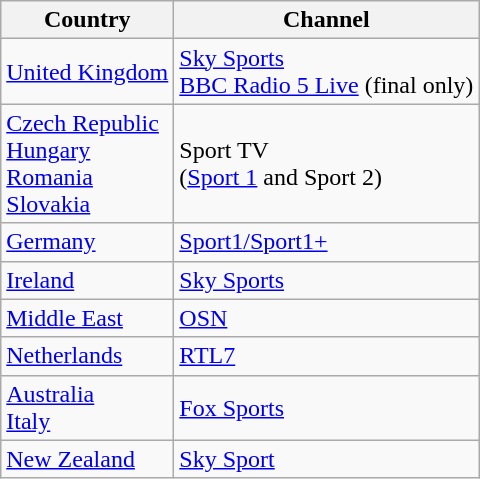<table class="wikitable" style="font-size:100%; text-align:left">
<tr>
<th>Country</th>
<th>Channel</th>
</tr>
<tr>
<td> <a href='#'>United Kingdom</a></td>
<td><a href='#'>Sky Sports</a><br><a href='#'>BBC Radio 5 Live</a> (final only)</td>
</tr>
<tr>
<td> <a href='#'>Czech Republic</a><br> <a href='#'>Hungary</a><br> <a href='#'>Romania</a><br> <a href='#'>Slovakia</a></td>
<td>Sport TV <br>(<a href='#'>Sport 1</a> and Sport 2)</td>
</tr>
<tr>
<td> <a href='#'>Germany</a></td>
<td><a href='#'>Sport1/Sport1+</a></td>
</tr>
<tr>
<td> <a href='#'>Ireland</a></td>
<td><a href='#'>Sky Sports</a></td>
</tr>
<tr>
<td><a href='#'>Middle East</a></td>
<td><a href='#'>OSN</a></td>
</tr>
<tr>
<td> <a href='#'>Netherlands</a></td>
<td><a href='#'>RTL7</a></td>
</tr>
<tr>
<td> <a href='#'>Australia</a><br> <a href='#'>Italy</a></td>
<td><a href='#'>Fox Sports</a></td>
</tr>
<tr>
<td> <a href='#'>New Zealand</a></td>
<td><a href='#'>Sky Sport</a></td>
</tr>
</table>
